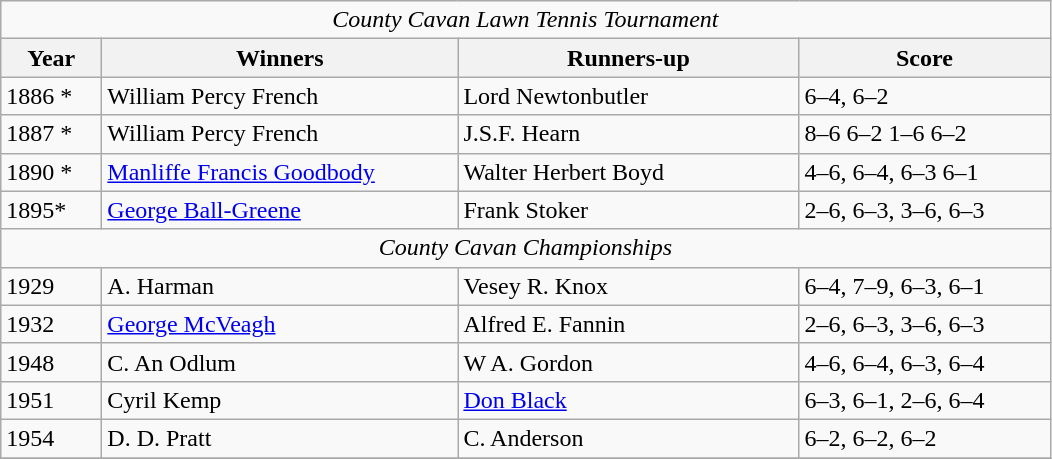<table class="wikitable">
<tr>
<td colspan=4 align=center><em>County Cavan Lawn Tennis Tournament</em></td>
</tr>
<tr>
<th style="width:60px;">Year</th>
<th style="width:230px;">Winners</th>
<th style="width:220px;">Runners-up</th>
<th style="width:160px;">Score</th>
</tr>
<tr>
<td>1886 *</td>
<td> William Percy French</td>
<td> Lord Newtonbutler</td>
<td>6–4, 6–2</td>
</tr>
<tr>
<td>1887 *</td>
<td> William Percy French</td>
<td> J.S.F. Hearn</td>
<td>8–6 6–2 1–6 6–2</td>
</tr>
<tr>
<td>1890 *</td>
<td> <a href='#'>Manliffe Francis Goodbody</a></td>
<td> Walter Herbert Boyd</td>
<td>4–6, 6–4, 6–3 6–1</td>
</tr>
<tr>
<td>1895*</td>
<td> <a href='#'>George Ball-Greene</a></td>
<td> Frank Stoker</td>
<td>2–6, 6–3, 3–6, 6–3</td>
</tr>
<tr>
<td colspan=4 align=center><em>County Cavan Championships</em></td>
</tr>
<tr>
<td>1929</td>
<td> A. Harman</td>
<td> Vesey R. Knox</td>
<td>6–4, 7–9, 6–3, 6–1</td>
</tr>
<tr>
<td>1932</td>
<td> <a href='#'>George McVeagh</a></td>
<td> Alfred E. Fannin</td>
<td>2–6, 6–3, 3–6, 6–3</td>
</tr>
<tr>
<td>1948</td>
<td> C. An Odlum</td>
<td> W A. Gordon</td>
<td>4–6, 6–4, 6–3, 6–4</td>
</tr>
<tr>
<td>1951</td>
<td> Cyril Kemp</td>
<td> <a href='#'>Don Black</a></td>
<td>6–3, 6–1, 2–6, 6–4</td>
</tr>
<tr>
<td>1954</td>
<td> D. D. Pratt</td>
<td>  C. Anderson</td>
<td>6–2, 6–2, 6–2</td>
</tr>
<tr>
</tr>
</table>
